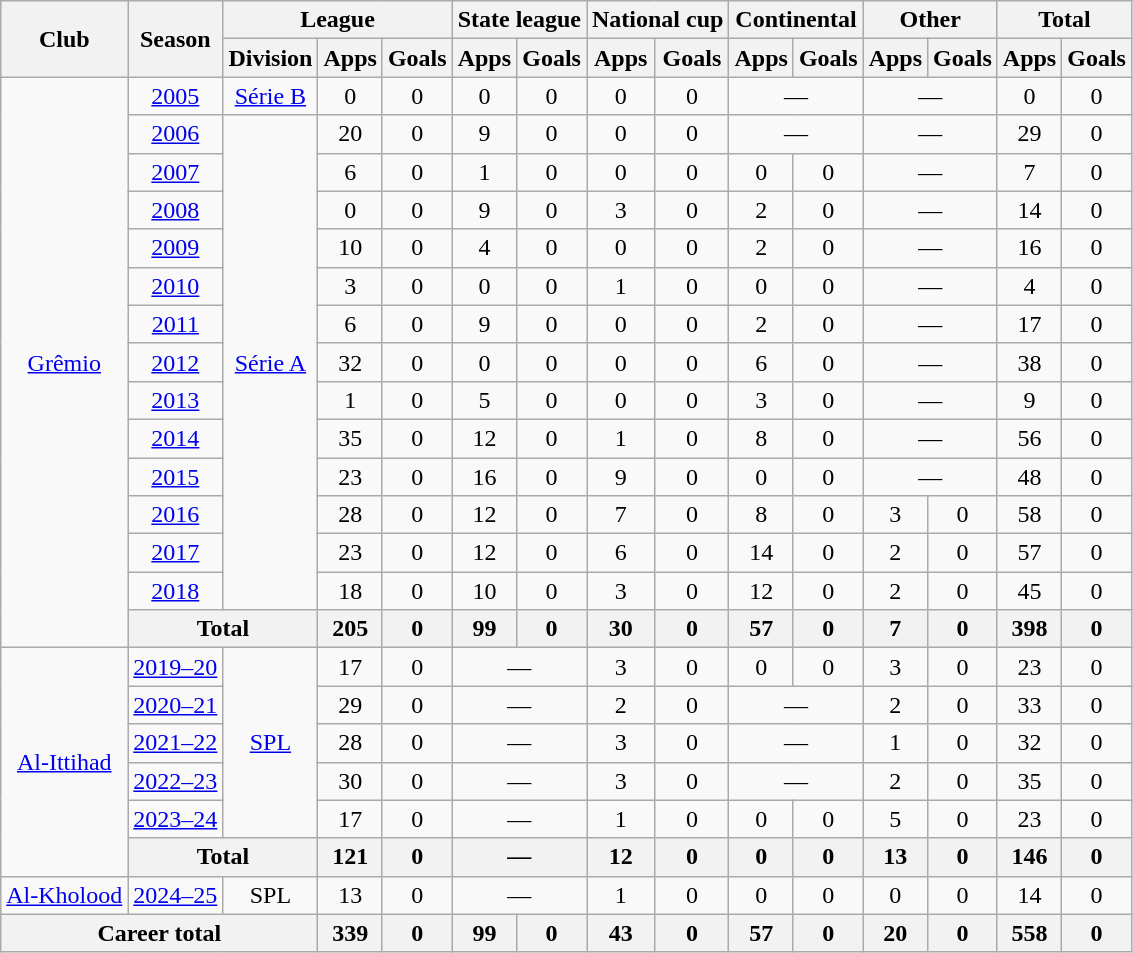<table class="wikitable" style="text-align:center">
<tr>
<th rowspan="2">Club</th>
<th rowspan="2">Season</th>
<th colspan="3">League</th>
<th colspan="2">State league</th>
<th colspan="2">National cup</th>
<th colspan="2">Continental</th>
<th colspan="2">Other</th>
<th colspan="2">Total</th>
</tr>
<tr>
<th>Division</th>
<th>Apps</th>
<th>Goals</th>
<th>Apps</th>
<th>Goals</th>
<th>Apps</th>
<th>Goals</th>
<th>Apps</th>
<th>Goals</th>
<th>Apps</th>
<th>Goals</th>
<th>Apps</th>
<th>Goals</th>
</tr>
<tr>
<td rowspan="15"><a href='#'>Grêmio</a></td>
<td><a href='#'>2005</a></td>
<td><a href='#'>Série B</a></td>
<td>0</td>
<td>0</td>
<td>0</td>
<td>0</td>
<td>0</td>
<td>0</td>
<td colspan="2">—</td>
<td colspan="2">—</td>
<td>0</td>
<td>0</td>
</tr>
<tr>
<td><a href='#'>2006</a></td>
<td rowspan="13"><a href='#'>Série A</a></td>
<td>20</td>
<td>0</td>
<td>9</td>
<td>0</td>
<td>0</td>
<td>0</td>
<td colspan="2">—</td>
<td colspan="2">—</td>
<td>29</td>
<td>0</td>
</tr>
<tr>
<td><a href='#'>2007</a></td>
<td>6</td>
<td>0</td>
<td>1</td>
<td>0</td>
<td>0</td>
<td>0</td>
<td>0</td>
<td>0</td>
<td colspan="2">—</td>
<td>7</td>
<td>0</td>
</tr>
<tr>
<td><a href='#'>2008</a></td>
<td>0</td>
<td>0</td>
<td>9</td>
<td>0</td>
<td>3</td>
<td>0</td>
<td>2</td>
<td>0</td>
<td colspan="2">—</td>
<td>14</td>
<td>0</td>
</tr>
<tr>
<td><a href='#'>2009</a></td>
<td>10</td>
<td>0</td>
<td>4</td>
<td>0</td>
<td>0</td>
<td>0</td>
<td>2</td>
<td>0</td>
<td colspan="2">—</td>
<td>16</td>
<td>0</td>
</tr>
<tr>
<td><a href='#'>2010</a></td>
<td>3</td>
<td>0</td>
<td>0</td>
<td>0</td>
<td>1</td>
<td>0</td>
<td>0</td>
<td>0</td>
<td colspan="2">—</td>
<td>4</td>
<td>0</td>
</tr>
<tr>
<td><a href='#'>2011</a></td>
<td>6</td>
<td>0</td>
<td>9</td>
<td>0</td>
<td>0</td>
<td>0</td>
<td>2</td>
<td>0</td>
<td colspan="2">—</td>
<td>17</td>
<td>0</td>
</tr>
<tr>
<td><a href='#'>2012</a></td>
<td>32</td>
<td>0</td>
<td>0</td>
<td>0</td>
<td>0</td>
<td>0</td>
<td>6</td>
<td>0</td>
<td colspan="2">—</td>
<td>38</td>
<td>0</td>
</tr>
<tr>
<td><a href='#'>2013</a></td>
<td>1</td>
<td>0</td>
<td>5</td>
<td>0</td>
<td>0</td>
<td>0</td>
<td>3</td>
<td>0</td>
<td colspan="2">—</td>
<td>9</td>
<td>0</td>
</tr>
<tr>
<td><a href='#'>2014</a></td>
<td>35</td>
<td>0</td>
<td>12</td>
<td>0</td>
<td>1</td>
<td>0</td>
<td>8</td>
<td>0</td>
<td colspan="2">—</td>
<td>56</td>
<td>0</td>
</tr>
<tr>
<td><a href='#'>2015</a></td>
<td>23</td>
<td>0</td>
<td>16</td>
<td>0</td>
<td>9</td>
<td>0</td>
<td>0</td>
<td>0</td>
<td colspan="2">—</td>
<td>48</td>
<td>0</td>
</tr>
<tr>
<td><a href='#'>2016</a></td>
<td>28</td>
<td>0</td>
<td>12</td>
<td>0</td>
<td>7</td>
<td>0</td>
<td>8</td>
<td>0</td>
<td>3</td>
<td>0</td>
<td>58</td>
<td>0</td>
</tr>
<tr>
<td><a href='#'>2017</a></td>
<td>23</td>
<td>0</td>
<td>12</td>
<td>0</td>
<td>6</td>
<td>0</td>
<td>14</td>
<td>0</td>
<td>2</td>
<td>0</td>
<td>57</td>
<td>0</td>
</tr>
<tr>
<td><a href='#'>2018</a></td>
<td>18</td>
<td>0</td>
<td>10</td>
<td>0</td>
<td>3</td>
<td>0</td>
<td>12</td>
<td>0</td>
<td>2</td>
<td>0</td>
<td>45</td>
<td>0</td>
</tr>
<tr>
<th colspan="2">Total</th>
<th>205</th>
<th>0</th>
<th>99</th>
<th>0</th>
<th>30</th>
<th>0</th>
<th>57</th>
<th>0</th>
<th>7</th>
<th>0</th>
<th>398</th>
<th>0</th>
</tr>
<tr>
<td rowspan="6"><a href='#'>Al-Ittihad</a></td>
<td><a href='#'>2019–20</a></td>
<td rowspan="5"><a href='#'>SPL</a></td>
<td>17</td>
<td>0</td>
<td colspan="2">—</td>
<td>3</td>
<td>0</td>
<td>0</td>
<td>0</td>
<td>3</td>
<td>0</td>
<td>23</td>
<td>0</td>
</tr>
<tr>
<td><a href='#'>2020–21</a></td>
<td>29</td>
<td>0</td>
<td colspan="2">—</td>
<td>2</td>
<td>0</td>
<td colspan="2">—</td>
<td>2</td>
<td>0</td>
<td>33</td>
<td>0</td>
</tr>
<tr>
<td><a href='#'>2021–22</a></td>
<td>28</td>
<td>0</td>
<td colspan="2">—</td>
<td>3</td>
<td>0</td>
<td colspan="2">—</td>
<td>1</td>
<td>0</td>
<td>32</td>
<td>0</td>
</tr>
<tr>
<td><a href='#'>2022–23</a></td>
<td>30</td>
<td>0</td>
<td colspan="2">—</td>
<td>3</td>
<td>0</td>
<td colspan="2">—</td>
<td>2</td>
<td>0</td>
<td>35</td>
<td>0</td>
</tr>
<tr>
<td><a href='#'>2023–24</a></td>
<td>17</td>
<td>0</td>
<td colspan="2">—</td>
<td>1</td>
<td>0</td>
<td>0</td>
<td>0</td>
<td>5</td>
<td>0</td>
<td>23</td>
<td>0</td>
</tr>
<tr>
<th colspan="2">Total</th>
<th>121</th>
<th>0</th>
<th colspan="2">—</th>
<th>12</th>
<th>0</th>
<th>0</th>
<th>0</th>
<th>13</th>
<th>0</th>
<th>146</th>
<th>0</th>
</tr>
<tr>
<td><a href='#'>Al-Kholood</a></td>
<td><a href='#'>2024–25</a></td>
<td>SPL</td>
<td>13</td>
<td>0</td>
<td colspan="2">—</td>
<td>1</td>
<td>0</td>
<td>0</td>
<td>0</td>
<td>0</td>
<td>0</td>
<td>14</td>
<td>0</td>
</tr>
<tr>
<th colspan="3">Career total</th>
<th>339</th>
<th>0</th>
<th>99</th>
<th>0</th>
<th>43</th>
<th>0</th>
<th>57</th>
<th>0</th>
<th>20</th>
<th>0</th>
<th>558</th>
<th>0</th>
</tr>
</table>
